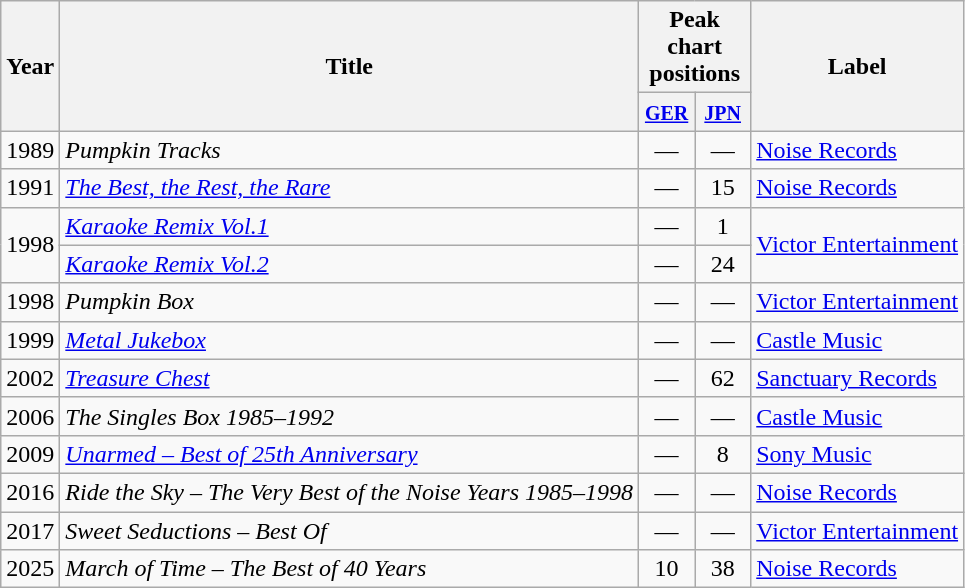<table class="wikitable">
<tr>
<th rowspan="2">Year</th>
<th rowspan="2">Title</th>
<th colspan="2">Peak chart positions</th>
<th rowspan="2">Label</th>
</tr>
<tr>
<th width="30"><small><a href='#'>GER</a></small><br></th>
<th width="30"><small><a href='#'>JPN</a></small><br></th>
</tr>
<tr>
<td align="center">1989</td>
<td><em>Pumpkin Tracks</em></td>
<td align="center">—</td>
<td align="center">—</td>
<td><a href='#'>Noise Records</a></td>
</tr>
<tr>
<td align="center">1991</td>
<td><em><a href='#'>The Best, the Rest, the Rare</a></em></td>
<td align="center">—</td>
<td align="center">15</td>
<td><a href='#'>Noise Records</a></td>
</tr>
<tr>
<td rowspan="2">1998</td>
<td><em><a href='#'>Karaoke Remix Vol.1</a></em></td>
<td align="center">—</td>
<td align="center">1</td>
<td rowspan="2"><a href='#'>Victor Entertainment</a></td>
</tr>
<tr>
<td><em><a href='#'>Karaoke Remix Vol.2</a></em></td>
<td align="center">—</td>
<td align="center">24</td>
</tr>
<tr>
<td align="center">1998</td>
<td><em>Pumpkin Box</em></td>
<td align="center">—</td>
<td align="center">—</td>
<td><a href='#'>Victor Entertainment</a></td>
</tr>
<tr>
<td align="center">1999</td>
<td><em><a href='#'>Metal Jukebox</a></em></td>
<td align="center">—</td>
<td align="center">—</td>
<td><a href='#'>Castle Music</a></td>
</tr>
<tr>
<td align="center">2002</td>
<td><em><a href='#'>Treasure Chest</a></em></td>
<td align="center">—</td>
<td align="center">62</td>
<td><a href='#'>Sanctuary Records</a></td>
</tr>
<tr>
<td align="center">2006</td>
<td><em>The Singles Box 1985–1992</em></td>
<td align="center">—</td>
<td align="center">—</td>
<td><a href='#'>Castle Music</a></td>
</tr>
<tr>
<td align="center">2009</td>
<td><em><a href='#'>Unarmed – Best of 25th Anniversary</a></em></td>
<td align="center">—</td>
<td align="center">8</td>
<td><a href='#'>Sony Music</a></td>
</tr>
<tr>
<td align="center">2016</td>
<td><em>Ride the Sky – The Very Best of the Noise Years 1985–1998</em></td>
<td align="center">—</td>
<td align="center">—</td>
<td><a href='#'>Noise Records</a></td>
</tr>
<tr>
<td align="center">2017</td>
<td><em>Sweet Seductions – Best Of</em></td>
<td align="center">—</td>
<td align="center">—</td>
<td><a href='#'>Victor Entertainment</a></td>
</tr>
<tr>
<td align="center">2025</td>
<td><em>March of Time – The Best of 40 Years</em></td>
<td align="center">10</td>
<td align="center">38</td>
<td><a href='#'>Noise Records</a></td>
</tr>
</table>
